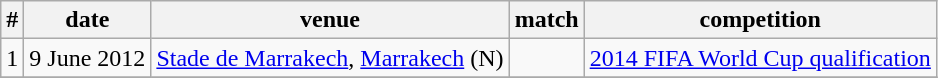<table class="wikitable">
<tr>
<th>#</th>
<th>date</th>
<th>venue</th>
<th>match</th>
<th>competition</th>
</tr>
<tr>
<td>1</td>
<td>9 June 2012</td>
<td><a href='#'>Stade de Marrakech</a>, <a href='#'>Marrakech</a> (N)</td>
<td></td>
<td><a href='#'>2014 FIFA World Cup qualification</a></td>
</tr>
<tr>
</tr>
</table>
